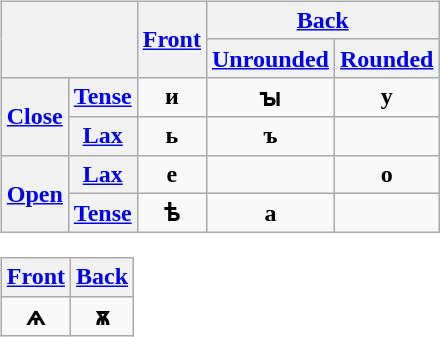<table>
<tr>
<td style="vertical-align: top"><br><table class="wikitable" style="text-align: center">
<tr>
<th colspan="2" rowspan="2"></th>
<th rowspan="2"><a href='#'>Front</a></th>
<th colspan="2"><a href='#'>Back</a></th>
</tr>
<tr>
<th><a href='#'>Unrounded</a></th>
<th><a href='#'>Rounded</a></th>
</tr>
<tr>
<th rowspan="2"><a href='#'>Close</a></th>
<th><a href='#'>Tense</a></th>
<td><strong>и</strong> </td>
<td><strong>ꙑ</strong> </td>
<td><strong>у</strong> </td>
</tr>
<tr>
<th><a href='#'>Lax</a></th>
<td><strong>ь</strong> </td>
<td><strong>ъ</strong> </td>
<td></td>
</tr>
<tr>
<th rowspan="2"><a href='#'>Open</a></th>
<th><a href='#'>Lax</a></th>
<td><strong>е</strong> </td>
<td></td>
<td><strong>о</strong> </td>
</tr>
<tr>
<th><a href='#'>Tense</a></th>
<td><strong>ѣ</strong> </td>
<td><strong>a</strong> </td>
<td></td>
</tr>
</table>
<table class="wikitable" style="text-align: center">
<tr>
<th><a href='#'>Front</a></th>
<th><a href='#'>Back</a></th>
</tr>
<tr>
<td><strong>ѧ</strong> </td>
<td><strong>ѫ</strong> </td>
</tr>
</table>
</td>
</tr>
</table>
